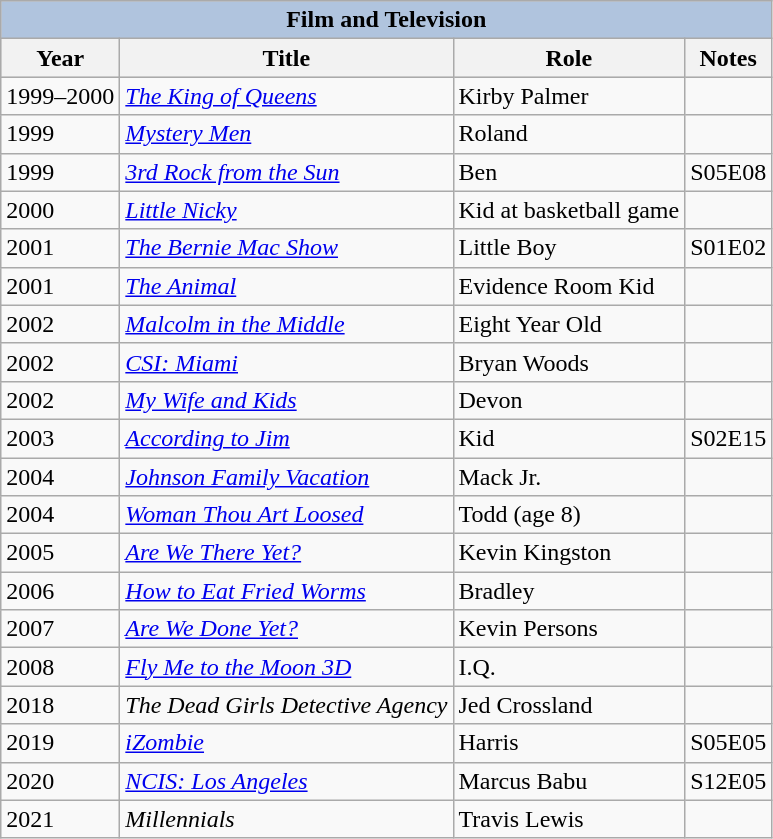<table class="wikitable">
<tr style="background:#ccc; text-align:center;">
<th colspan="4" style="background: LightSteelBlue;">Film and Television</th>
</tr>
<tr style="background:#ccc; text-align:center;">
<th>Year</th>
<th>Title</th>
<th>Role</th>
<th>Notes</th>
</tr>
<tr>
<td>1999–2000</td>
<td><em><a href='#'>The King of Queens</a></em></td>
<td>Kirby Palmer</td>
<td></td>
</tr>
<tr>
<td>1999</td>
<td><em><a href='#'>Mystery Men</a></em></td>
<td>Roland</td>
<td></td>
</tr>
<tr>
<td>1999</td>
<td><em><a href='#'>3rd Rock from the Sun</a></em></td>
<td>Ben</td>
<td>S05E08</td>
</tr>
<tr>
<td>2000</td>
<td><em><a href='#'>Little Nicky</a></em></td>
<td>Kid at basketball game</td>
<td></td>
</tr>
<tr>
<td>2001</td>
<td><em><a href='#'>The Bernie Mac Show</a></em></td>
<td>Little Boy</td>
<td>S01E02</td>
</tr>
<tr>
<td>2001</td>
<td><em><a href='#'>The Animal</a></em></td>
<td>Evidence Room Kid</td>
<td></td>
</tr>
<tr>
<td>2002</td>
<td><em><a href='#'>Malcolm in the Middle</a></em></td>
<td>Eight Year Old</td>
<td></td>
</tr>
<tr>
<td>2002</td>
<td><em><a href='#'>CSI: Miami</a></em></td>
<td>Bryan Woods</td>
<td></td>
</tr>
<tr>
<td>2002</td>
<td><em><a href='#'>My Wife and Kids</a></em></td>
<td>Devon</td>
<td></td>
</tr>
<tr>
<td>2003</td>
<td><em><a href='#'>According to Jim</a></em></td>
<td>Kid</td>
<td>S02E15</td>
</tr>
<tr>
<td>2004</td>
<td><em><a href='#'>Johnson Family Vacation</a></em></td>
<td>Mack Jr.</td>
<td></td>
</tr>
<tr>
<td>2004</td>
<td><em><a href='#'>Woman Thou Art Loosed</a></em></td>
<td>Todd (age 8)</td>
<td></td>
</tr>
<tr>
<td>2005</td>
<td><em><a href='#'>Are We There Yet?</a></em></td>
<td>Kevin Kingston</td>
<td></td>
</tr>
<tr>
<td>2006</td>
<td><em><a href='#'>How to Eat Fried Worms</a></em></td>
<td>Bradley</td>
<td></td>
</tr>
<tr>
<td>2007</td>
<td><em><a href='#'>Are We Done Yet?</a></em></td>
<td>Kevin Persons</td>
<td></td>
</tr>
<tr>
<td>2008</td>
<td><em><a href='#'>Fly Me to the Moon 3D</a></em></td>
<td>I.Q.</td>
<td></td>
</tr>
<tr>
<td>2018</td>
<td><em>The Dead Girls Detective Agency</em></td>
<td>Jed Crossland</td>
<td></td>
</tr>
<tr>
<td>2019</td>
<td><em><a href='#'>iZombie</a></em></td>
<td>Harris</td>
<td>S05E05</td>
</tr>
<tr>
<td>2020</td>
<td><em><a href='#'>NCIS: Los Angeles</a></em></td>
<td>Marcus Babu</td>
<td>S12E05</td>
</tr>
<tr>
<td>2021</td>
<td><em>Millennials</em></td>
<td>Travis Lewis</td>
<td></td>
</tr>
</table>
